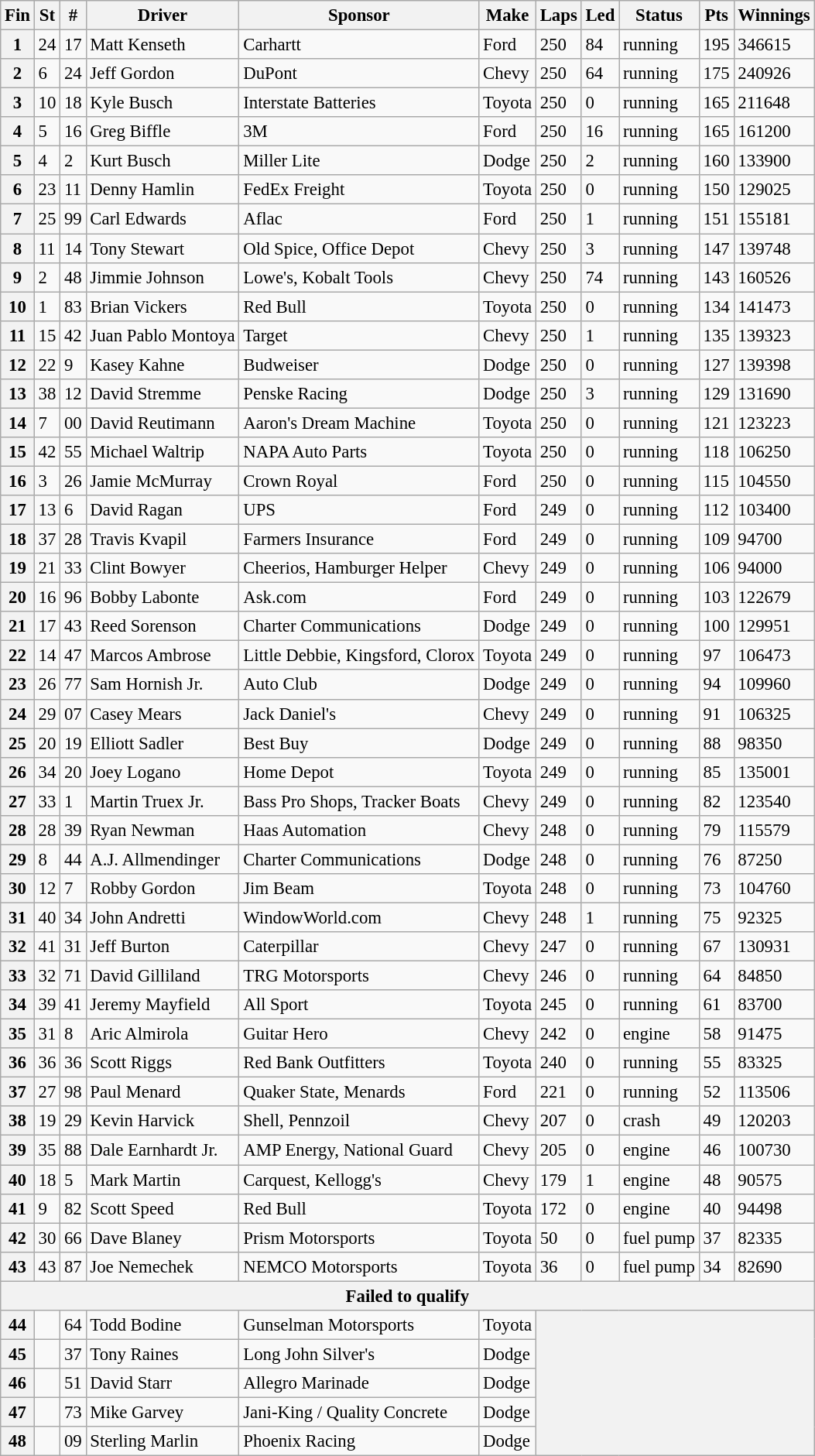<table class="wikitable sortable" style="font-size:95%">
<tr>
<th>Fin</th>
<th>St</th>
<th>#</th>
<th>Driver</th>
<th>Sponsor</th>
<th>Make</th>
<th>Laps</th>
<th>Led</th>
<th>Status</th>
<th>Pts</th>
<th>Winnings</th>
</tr>
<tr>
<th>1</th>
<td>24</td>
<td>17</td>
<td>Matt Kenseth</td>
<td>Carhartt</td>
<td>Ford</td>
<td>250</td>
<td>84</td>
<td>running</td>
<td>195</td>
<td>346615</td>
</tr>
<tr>
<th>2</th>
<td>6</td>
<td>24</td>
<td>Jeff Gordon</td>
<td>DuPont</td>
<td>Chevy</td>
<td>250</td>
<td>64</td>
<td>running</td>
<td>175</td>
<td>240926</td>
</tr>
<tr>
<th>3</th>
<td>10</td>
<td>18</td>
<td>Kyle Busch</td>
<td>Interstate Batteries</td>
<td>Toyota</td>
<td>250</td>
<td>0</td>
<td>running</td>
<td>165</td>
<td>211648</td>
</tr>
<tr>
<th>4</th>
<td>5</td>
<td>16</td>
<td>Greg Biffle</td>
<td>3M</td>
<td>Ford</td>
<td>250</td>
<td>16</td>
<td>running</td>
<td>165</td>
<td>161200</td>
</tr>
<tr>
<th>5</th>
<td>4</td>
<td>2</td>
<td>Kurt Busch</td>
<td>Miller Lite</td>
<td>Dodge</td>
<td>250</td>
<td>2</td>
<td>running</td>
<td>160</td>
<td>133900</td>
</tr>
<tr>
<th>6</th>
<td>23</td>
<td>11</td>
<td>Denny Hamlin</td>
<td>FedEx Freight</td>
<td>Toyota</td>
<td>250</td>
<td>0</td>
<td>running</td>
<td>150</td>
<td>129025</td>
</tr>
<tr>
<th>7</th>
<td>25</td>
<td>99</td>
<td>Carl Edwards</td>
<td>Aflac</td>
<td>Ford</td>
<td>250</td>
<td>1</td>
<td>running</td>
<td>151</td>
<td>155181</td>
</tr>
<tr>
<th>8</th>
<td>11</td>
<td>14</td>
<td>Tony Stewart</td>
<td>Old Spice, Office Depot</td>
<td>Chevy</td>
<td>250</td>
<td>3</td>
<td>running</td>
<td>147</td>
<td>139748</td>
</tr>
<tr>
<th>9</th>
<td>2</td>
<td>48</td>
<td>Jimmie Johnson</td>
<td>Lowe's, Kobalt Tools</td>
<td>Chevy</td>
<td>250</td>
<td>74</td>
<td>running</td>
<td>143</td>
<td>160526</td>
</tr>
<tr>
<th>10</th>
<td>1</td>
<td>83</td>
<td>Brian Vickers</td>
<td>Red Bull</td>
<td>Toyota</td>
<td>250</td>
<td>0</td>
<td>running</td>
<td>134</td>
<td>141473</td>
</tr>
<tr>
<th>11</th>
<td>15</td>
<td>42</td>
<td>Juan Pablo Montoya</td>
<td>Target</td>
<td>Chevy</td>
<td>250</td>
<td>1</td>
<td>running</td>
<td>135</td>
<td>139323</td>
</tr>
<tr>
<th>12</th>
<td>22</td>
<td>9</td>
<td>Kasey Kahne</td>
<td>Budweiser</td>
<td>Dodge</td>
<td>250</td>
<td>0</td>
<td>running</td>
<td>127</td>
<td>139398</td>
</tr>
<tr>
<th>13</th>
<td>38</td>
<td>12</td>
<td>David Stremme</td>
<td>Penske Racing</td>
<td>Dodge</td>
<td>250</td>
<td>3</td>
<td>running</td>
<td>129</td>
<td>131690</td>
</tr>
<tr>
<th>14</th>
<td>7</td>
<td>00</td>
<td>David Reutimann</td>
<td>Aaron's Dream Machine</td>
<td>Toyota</td>
<td>250</td>
<td>0</td>
<td>running</td>
<td>121</td>
<td>123223</td>
</tr>
<tr>
<th>15</th>
<td>42</td>
<td>55</td>
<td>Michael Waltrip</td>
<td>NAPA Auto Parts</td>
<td>Toyota</td>
<td>250</td>
<td>0</td>
<td>running</td>
<td>118</td>
<td>106250</td>
</tr>
<tr>
<th>16</th>
<td>3</td>
<td>26</td>
<td>Jamie McMurray</td>
<td>Crown Royal</td>
<td>Ford</td>
<td>250</td>
<td>0</td>
<td>running</td>
<td>115</td>
<td>104550</td>
</tr>
<tr>
<th>17</th>
<td>13</td>
<td>6</td>
<td>David Ragan</td>
<td>UPS</td>
<td>Ford</td>
<td>249</td>
<td>0</td>
<td>running</td>
<td>112</td>
<td>103400</td>
</tr>
<tr>
<th>18</th>
<td>37</td>
<td>28</td>
<td>Travis Kvapil</td>
<td>Farmers Insurance</td>
<td>Ford</td>
<td>249</td>
<td>0</td>
<td>running</td>
<td>109</td>
<td>94700</td>
</tr>
<tr>
<th>19</th>
<td>21</td>
<td>33</td>
<td>Clint Bowyer</td>
<td>Cheerios, Hamburger Helper</td>
<td>Chevy</td>
<td>249</td>
<td>0</td>
<td>running</td>
<td>106</td>
<td>94000</td>
</tr>
<tr>
<th>20</th>
<td>16</td>
<td>96</td>
<td>Bobby Labonte</td>
<td>Ask.com</td>
<td>Ford</td>
<td>249</td>
<td>0</td>
<td>running</td>
<td>103</td>
<td>122679</td>
</tr>
<tr>
<th>21</th>
<td>17</td>
<td>43</td>
<td>Reed Sorenson</td>
<td>Charter Communications</td>
<td>Dodge</td>
<td>249</td>
<td>0</td>
<td>running</td>
<td>100</td>
<td>129951</td>
</tr>
<tr>
<th>22</th>
<td>14</td>
<td>47</td>
<td>Marcos Ambrose</td>
<td>Little Debbie, Kingsford, Clorox</td>
<td>Toyota</td>
<td>249</td>
<td>0</td>
<td>running</td>
<td>97</td>
<td>106473</td>
</tr>
<tr>
<th>23</th>
<td>26</td>
<td>77</td>
<td>Sam Hornish Jr.</td>
<td>Auto Club</td>
<td>Dodge</td>
<td>249</td>
<td>0</td>
<td>running</td>
<td>94</td>
<td>109960</td>
</tr>
<tr>
<th>24</th>
<td>29</td>
<td>07</td>
<td>Casey Mears</td>
<td>Jack Daniel's</td>
<td>Chevy</td>
<td>249</td>
<td>0</td>
<td>running</td>
<td>91</td>
<td>106325</td>
</tr>
<tr>
<th>25</th>
<td>20</td>
<td>19</td>
<td>Elliott Sadler</td>
<td>Best Buy</td>
<td>Dodge</td>
<td>249</td>
<td>0</td>
<td>running</td>
<td>88</td>
<td>98350</td>
</tr>
<tr>
<th>26</th>
<td>34</td>
<td>20</td>
<td>Joey Logano</td>
<td>Home Depot</td>
<td>Toyota</td>
<td>249</td>
<td>0</td>
<td>running</td>
<td>85</td>
<td>135001</td>
</tr>
<tr>
<th>27</th>
<td>33</td>
<td>1</td>
<td>Martin Truex Jr.</td>
<td>Bass Pro Shops, Tracker Boats</td>
<td>Chevy</td>
<td>249</td>
<td>0</td>
<td>running</td>
<td>82</td>
<td>123540</td>
</tr>
<tr>
<th>28</th>
<td>28</td>
<td>39</td>
<td>Ryan Newman</td>
<td>Haas Automation</td>
<td>Chevy</td>
<td>248</td>
<td>0</td>
<td>running</td>
<td>79</td>
<td>115579</td>
</tr>
<tr>
<th>29</th>
<td>8</td>
<td>44</td>
<td>A.J. Allmendinger</td>
<td>Charter Communications</td>
<td>Dodge</td>
<td>248</td>
<td>0</td>
<td>running</td>
<td>76</td>
<td>87250</td>
</tr>
<tr>
<th>30</th>
<td>12</td>
<td>7</td>
<td>Robby Gordon</td>
<td>Jim Beam</td>
<td>Toyota</td>
<td>248</td>
<td>0</td>
<td>running</td>
<td>73</td>
<td>104760</td>
</tr>
<tr>
<th>31</th>
<td>40</td>
<td>34</td>
<td>John Andretti</td>
<td>WindowWorld.com</td>
<td>Chevy</td>
<td>248</td>
<td>1</td>
<td>running</td>
<td>75</td>
<td>92325</td>
</tr>
<tr>
<th>32</th>
<td>41</td>
<td>31</td>
<td>Jeff Burton</td>
<td>Caterpillar</td>
<td>Chevy</td>
<td>247</td>
<td>0</td>
<td>running</td>
<td>67</td>
<td>130931</td>
</tr>
<tr>
<th>33</th>
<td>32</td>
<td>71</td>
<td>David Gilliland</td>
<td>TRG Motorsports</td>
<td>Chevy</td>
<td>246</td>
<td>0</td>
<td>running</td>
<td>64</td>
<td>84850</td>
</tr>
<tr>
<th>34</th>
<td>39</td>
<td>41</td>
<td>Jeremy Mayfield</td>
<td>All Sport</td>
<td>Toyota</td>
<td>245</td>
<td>0</td>
<td>running</td>
<td>61</td>
<td>83700</td>
</tr>
<tr>
<th>35</th>
<td>31</td>
<td>8</td>
<td>Aric Almirola</td>
<td>Guitar Hero</td>
<td>Chevy</td>
<td>242</td>
<td>0</td>
<td>engine</td>
<td>58</td>
<td>91475</td>
</tr>
<tr>
<th>36</th>
<td>36</td>
<td>36</td>
<td>Scott Riggs</td>
<td>Red Bank Outfitters</td>
<td>Toyota</td>
<td>240</td>
<td>0</td>
<td>running</td>
<td>55</td>
<td>83325</td>
</tr>
<tr>
<th>37</th>
<td>27</td>
<td>98</td>
<td>Paul Menard</td>
<td>Quaker State, Menards</td>
<td>Ford</td>
<td>221</td>
<td>0</td>
<td>running</td>
<td>52</td>
<td>113506</td>
</tr>
<tr>
<th>38</th>
<td>19</td>
<td>29</td>
<td>Kevin Harvick</td>
<td>Shell, Pennzoil</td>
<td>Chevy</td>
<td>207</td>
<td>0</td>
<td>crash</td>
<td>49</td>
<td>120203</td>
</tr>
<tr>
<th>39</th>
<td>35</td>
<td>88</td>
<td>Dale Earnhardt Jr.</td>
<td>AMP Energy, National Guard</td>
<td>Chevy</td>
<td>205</td>
<td>0</td>
<td>engine</td>
<td>46</td>
<td>100730</td>
</tr>
<tr>
<th>40</th>
<td>18</td>
<td>5</td>
<td>Mark Martin</td>
<td>Carquest, Kellogg's</td>
<td>Chevy</td>
<td>179</td>
<td>1</td>
<td>engine</td>
<td>48</td>
<td>90575</td>
</tr>
<tr>
<th>41</th>
<td>9</td>
<td>82</td>
<td>Scott Speed</td>
<td>Red Bull</td>
<td>Toyota</td>
<td>172</td>
<td>0</td>
<td>engine</td>
<td>40</td>
<td>94498</td>
</tr>
<tr>
<th>42</th>
<td>30</td>
<td>66</td>
<td>Dave Blaney</td>
<td>Prism Motorsports</td>
<td>Toyota</td>
<td>50</td>
<td>0</td>
<td>fuel pump</td>
<td>37</td>
<td>82335</td>
</tr>
<tr>
<th>43</th>
<td>43</td>
<td>87</td>
<td>Joe Nemechek</td>
<td>NEMCO Motorsports</td>
<td>Toyota</td>
<td>36</td>
<td>0</td>
<td>fuel pump</td>
<td>34</td>
<td>82690</td>
</tr>
<tr>
<th colspan="11">Failed to qualify</th>
</tr>
<tr>
<th>44</th>
<td></td>
<td>64</td>
<td>Todd Bodine</td>
<td>Gunselman Motorsports</td>
<td>Toyota</td>
<th colspan="5" rowspan="5"></th>
</tr>
<tr>
<th>45</th>
<td></td>
<td>37</td>
<td>Tony Raines</td>
<td>Long John Silver's</td>
<td>Dodge</td>
</tr>
<tr>
<th>46</th>
<td></td>
<td>51</td>
<td>David Starr</td>
<td>Allegro Marinade</td>
<td>Dodge</td>
</tr>
<tr>
<th>47</th>
<td></td>
<td>73</td>
<td>Mike Garvey</td>
<td>Jani-King / Quality Concrete</td>
<td>Dodge</td>
</tr>
<tr>
<th>48</th>
<td></td>
<td>09</td>
<td>Sterling Marlin</td>
<td>Phoenix Racing</td>
<td>Dodge</td>
</tr>
</table>
